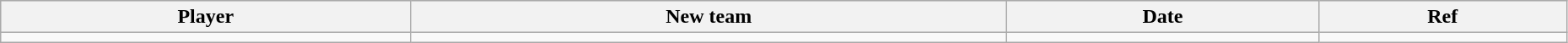<table class="wikitable" width=98%>
<tr style="background:#ddd;">
<th>Player</th>
<th>New team</th>
<th>Date</th>
<th>Ref</th>
</tr>
<tr>
<td></td>
<td></td>
<td></td>
<td></td>
</tr>
</table>
